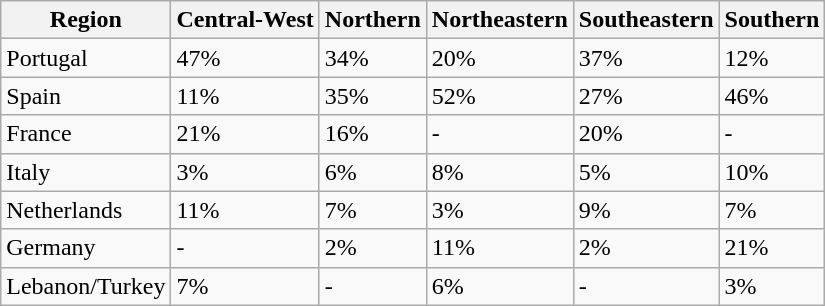<table class="wikitable">
<tr>
<th>Region</th>
<th>Central-West</th>
<th>Northern</th>
<th>Northeastern</th>
<th>Southeastern</th>
<th>Southern</th>
</tr>
<tr>
<td>Portugal</td>
<td>47%</td>
<td>34%</td>
<td>20%</td>
<td>37%</td>
<td>12%</td>
</tr>
<tr>
<td>Spain</td>
<td>11%</td>
<td>35%</td>
<td>52%</td>
<td>27%</td>
<td>46%</td>
</tr>
<tr>
<td>France</td>
<td>21%</td>
<td>16%</td>
<td>-</td>
<td>20%</td>
<td>-</td>
</tr>
<tr>
<td>Italy</td>
<td>3%</td>
<td>6%</td>
<td>8%</td>
<td>5%</td>
<td>10%</td>
</tr>
<tr>
<td>Netherlands</td>
<td>11%</td>
<td>7%</td>
<td>3%</td>
<td>9%</td>
<td>7%</td>
</tr>
<tr>
<td>Germany</td>
<td>-</td>
<td>2%</td>
<td>11%</td>
<td>2%</td>
<td>21%</td>
</tr>
<tr>
<td>Lebanon/Turkey</td>
<td>7%</td>
<td>-</td>
<td>6%</td>
<td>-</td>
<td>3%</td>
</tr>
</table>
